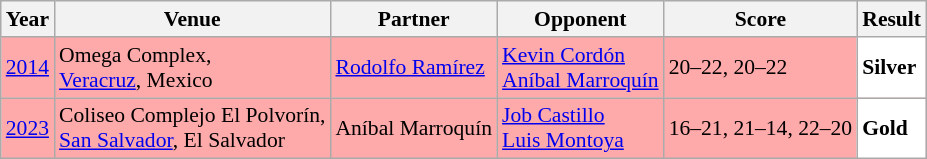<table class="sortable wikitable" style="font-size: 90%;">
<tr>
<th>Year</th>
<th>Venue</th>
<th>Partner</th>
<th>Opponent</th>
<th>Score</th>
<th>Result</th>
</tr>
<tr style="background:#FFAAAA">
<td align="center"><a href='#'>2014</a></td>
<td align="left">Omega Complex,<br><a href='#'>Veracruz</a>, Mexico</td>
<td align="left"> <a href='#'>Rodolfo Ramírez</a></td>
<td align="left"> <a href='#'>Kevin Cordón</a><br> <a href='#'>Aníbal Marroquín</a></td>
<td align="left">20–22, 20–22</td>
<td style="text-align:left; background:white"> <strong>Silver</strong></td>
</tr>
<tr style="background:#FFAAAA">
<td align="center"><a href='#'>2023</a></td>
<td align="left">Coliseo Complejo El Polvorín,<br><a href='#'>San Salvador</a>, El Salvador</td>
<td align="left">Aníbal Marroquín</td>
<td align="left"> <a href='#'>Job Castillo</a><br> <a href='#'>Luis Montoya</a></td>
<td align="left">16–21, 21–14, 22–20</td>
<td style="text-align:left; background:white"> <strong>Gold</strong></td>
</tr>
</table>
